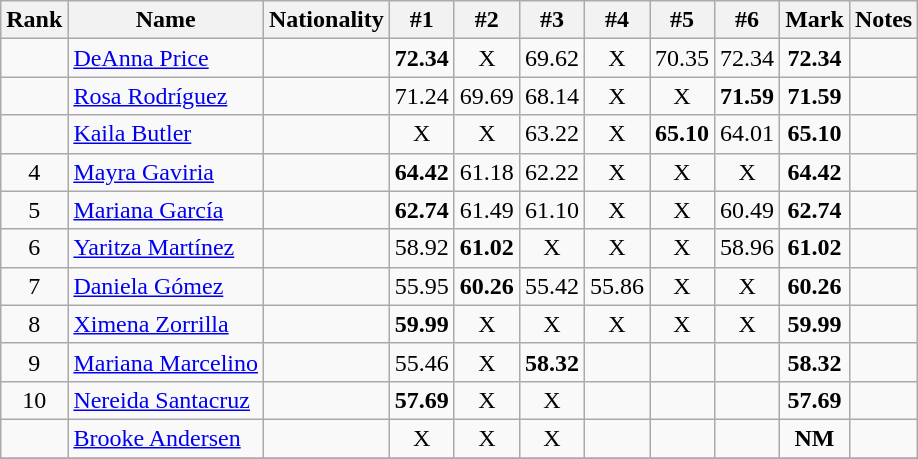<table class="wikitable sortable" style="text-align:center">
<tr>
<th>Rank</th>
<th>Name</th>
<th>Nationality</th>
<th>#1</th>
<th>#2</th>
<th>#3</th>
<th>#4</th>
<th>#5</th>
<th>#6</th>
<th>Mark</th>
<th>Notes</th>
</tr>
<tr>
<td></td>
<td align=left><a href='#'>DeAnna Price</a></td>
<td align=left></td>
<td><strong>72.34</strong></td>
<td>X</td>
<td>69.62</td>
<td>X</td>
<td>70.35</td>
<td>72.34</td>
<td><strong>72.34</strong></td>
<td></td>
</tr>
<tr>
<td></td>
<td align=left><a href='#'>Rosa Rodríguez</a></td>
<td align=left></td>
<td>71.24</td>
<td>69.69</td>
<td>68.14</td>
<td>X</td>
<td>X</td>
<td><strong>71.59</strong></td>
<td><strong>71.59</strong></td>
<td></td>
</tr>
<tr>
<td></td>
<td align=left><a href='#'>Kaila Butler</a></td>
<td align=left></td>
<td>X</td>
<td>X</td>
<td>63.22</td>
<td>X</td>
<td><strong>65.10</strong></td>
<td>64.01</td>
<td><strong>65.10</strong></td>
<td></td>
</tr>
<tr>
<td>4</td>
<td align=left><a href='#'>Mayra Gaviria</a></td>
<td align=left></td>
<td><strong>64.42</strong></td>
<td>61.18</td>
<td>62.22</td>
<td>X</td>
<td>X</td>
<td>X</td>
<td><strong>64.42</strong></td>
<td></td>
</tr>
<tr>
<td>5</td>
<td align=left><a href='#'>Mariana García</a></td>
<td align=left></td>
<td><strong>62.74</strong></td>
<td>61.49</td>
<td>61.10</td>
<td>X</td>
<td>X</td>
<td>60.49</td>
<td><strong>62.74</strong></td>
<td></td>
</tr>
<tr>
<td>6</td>
<td align=left><a href='#'>Yaritza Martínez</a></td>
<td align=left></td>
<td>58.92</td>
<td><strong>61.02</strong></td>
<td>X</td>
<td>X</td>
<td>X</td>
<td>58.96</td>
<td><strong>61.02</strong></td>
<td></td>
</tr>
<tr>
<td>7</td>
<td align=left><a href='#'>Daniela Gómez</a></td>
<td align=left></td>
<td>55.95</td>
<td><strong>60.26</strong></td>
<td>55.42</td>
<td>55.86</td>
<td>X</td>
<td>X</td>
<td><strong>60.26</strong></td>
<td></td>
</tr>
<tr>
<td>8</td>
<td align=left><a href='#'>Ximena Zorrilla</a></td>
<td align=left></td>
<td><strong>59.99</strong></td>
<td>X</td>
<td>X</td>
<td>X</td>
<td>X</td>
<td>X</td>
<td><strong>59.99</strong></td>
<td></td>
</tr>
<tr>
<td>9</td>
<td align=left><a href='#'>Mariana Marcelino</a></td>
<td align=left></td>
<td>55.46</td>
<td>X</td>
<td><strong>58.32</strong></td>
<td></td>
<td></td>
<td></td>
<td><strong>58.32</strong></td>
<td></td>
</tr>
<tr>
<td>10</td>
<td align=left><a href='#'>Nereida Santacruz</a></td>
<td align=left></td>
<td><strong>57.69</strong></td>
<td>X</td>
<td>X</td>
<td></td>
<td></td>
<td></td>
<td><strong>57.69</strong></td>
<td></td>
</tr>
<tr>
<td></td>
<td align=left><a href='#'>Brooke Andersen</a></td>
<td align=left></td>
<td>X</td>
<td>X</td>
<td>X</td>
<td></td>
<td></td>
<td></td>
<td><strong>NM</strong></td>
<td></td>
</tr>
<tr>
</tr>
</table>
